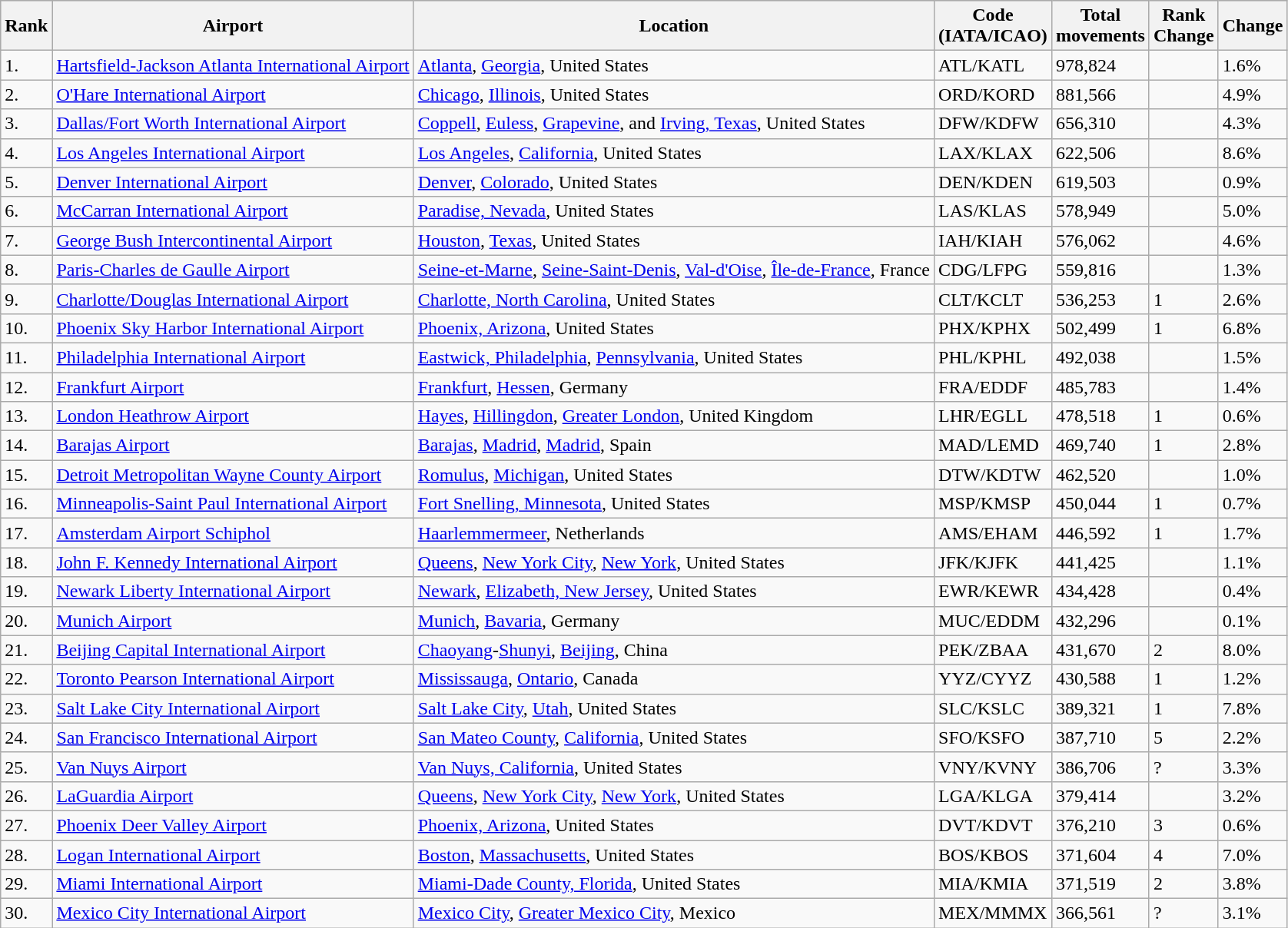<table class="wikitable sortable" width= align=>
<tr style="background:lightgrey;">
<th>Rank</th>
<th>Airport</th>
<th>Location</th>
<th>Code<br>(IATA/ICAO)</th>
<th>Total<br>movements</th>
<th>Rank<br>Change</th>
<th>Change</th>
</tr>
<tr>
<td>1.</td>
<td><a href='#'>Hartsfield-Jackson Atlanta International Airport</a></td>
<td><a href='#'>Atlanta</a>, <a href='#'>Georgia</a>, United States</td>
<td>ATL/KATL</td>
<td>978,824</td>
<td></td>
<td>1.6%</td>
</tr>
<tr>
<td>2.</td>
<td><a href='#'>O'Hare International Airport</a></td>
<td><a href='#'>Chicago</a>, <a href='#'>Illinois</a>, United States</td>
<td>ORD/KORD</td>
<td>881,566</td>
<td></td>
<td>4.9%</td>
</tr>
<tr>
<td>3.</td>
<td><a href='#'>Dallas/Fort Worth International Airport</a></td>
<td><a href='#'>Coppell</a>, <a href='#'>Euless</a>, <a href='#'>Grapevine</a>, and <a href='#'>Irving, Texas</a>, United States</td>
<td>DFW/KDFW</td>
<td>656,310</td>
<td></td>
<td>4.3%</td>
</tr>
<tr>
<td>4.</td>
<td><a href='#'>Los Angeles International Airport</a></td>
<td><a href='#'>Los Angeles</a>, <a href='#'>California</a>, United States</td>
<td>LAX/KLAX</td>
<td>622,506</td>
<td></td>
<td>8.6%</td>
</tr>
<tr>
<td>5.</td>
<td><a href='#'>Denver International Airport</a></td>
<td><a href='#'>Denver</a>, <a href='#'>Colorado</a>, United States</td>
<td>DEN/KDEN</td>
<td>619,503</td>
<td></td>
<td>0.9%</td>
</tr>
<tr>
<td>6.</td>
<td><a href='#'>McCarran International Airport</a></td>
<td><a href='#'>Paradise, Nevada</a>, United States</td>
<td>LAS/KLAS</td>
<td>578,949</td>
<td></td>
<td>5.0%</td>
</tr>
<tr>
<td>7.</td>
<td><a href='#'>George Bush Intercontinental Airport</a></td>
<td><a href='#'>Houston</a>, <a href='#'>Texas</a>, United States</td>
<td>IAH/KIAH</td>
<td>576,062</td>
<td></td>
<td>4.6%</td>
</tr>
<tr>
<td>8.</td>
<td><a href='#'>Paris-Charles de Gaulle Airport</a></td>
<td><a href='#'>Seine-et-Marne</a>, <a href='#'>Seine-Saint-Denis</a>, <a href='#'>Val-d'Oise</a>, <a href='#'>Île-de-France</a>, France</td>
<td>CDG/LFPG</td>
<td>559,816</td>
<td></td>
<td>1.3%</td>
</tr>
<tr>
<td>9.</td>
<td><a href='#'>Charlotte/Douglas International Airport</a></td>
<td><a href='#'>Charlotte, North Carolina</a>, United States</td>
<td>CLT/KCLT</td>
<td>536,253</td>
<td>1</td>
<td>2.6%</td>
</tr>
<tr>
<td>10.</td>
<td><a href='#'>Phoenix Sky Harbor International Airport</a></td>
<td><a href='#'>Phoenix, Arizona</a>, United States</td>
<td>PHX/KPHX</td>
<td>502,499</td>
<td>1</td>
<td>6.8%</td>
</tr>
<tr>
<td>11.</td>
<td><a href='#'>Philadelphia International Airport</a></td>
<td><a href='#'>Eastwick, Philadelphia</a>, <a href='#'>Pennsylvania</a>, United States</td>
<td>PHL/KPHL</td>
<td>492,038</td>
<td></td>
<td>1.5%</td>
</tr>
<tr>
<td>12.</td>
<td><a href='#'>Frankfurt Airport</a></td>
<td><a href='#'>Frankfurt</a>, <a href='#'>Hessen</a>, Germany</td>
<td>FRA/EDDF</td>
<td>485,783</td>
<td></td>
<td>1.4%</td>
</tr>
<tr>
<td>13.</td>
<td><a href='#'>London Heathrow Airport</a></td>
<td><a href='#'>Hayes</a>, <a href='#'>Hillingdon</a>, <a href='#'>Greater London</a>, United Kingdom</td>
<td>LHR/EGLL</td>
<td>478,518</td>
<td>1</td>
<td>0.6%</td>
</tr>
<tr>
<td>14.</td>
<td><a href='#'>Barajas Airport</a></td>
<td><a href='#'>Barajas</a>, <a href='#'>Madrid</a>, <a href='#'>Madrid</a>, Spain</td>
<td>MAD/LEMD</td>
<td>469,740</td>
<td>1</td>
<td>2.8%</td>
</tr>
<tr>
<td>15.</td>
<td><a href='#'>Detroit Metropolitan Wayne County Airport</a></td>
<td><a href='#'>Romulus</a>, <a href='#'>Michigan</a>, United States</td>
<td>DTW/KDTW</td>
<td>462,520</td>
<td></td>
<td>1.0%</td>
</tr>
<tr>
<td>16.</td>
<td><a href='#'>Minneapolis-Saint Paul International Airport</a></td>
<td><a href='#'>Fort Snelling, Minnesota</a>, United States</td>
<td>MSP/KMSP</td>
<td>450,044</td>
<td>1</td>
<td>0.7%</td>
</tr>
<tr>
<td>17.</td>
<td><a href='#'>Amsterdam Airport Schiphol</a></td>
<td><a href='#'>Haarlemmermeer</a>, Netherlands</td>
<td>AMS/EHAM</td>
<td>446,592</td>
<td>1</td>
<td>1.7%</td>
</tr>
<tr>
<td>18.</td>
<td><a href='#'>John F. Kennedy International Airport</a></td>
<td><a href='#'>Queens</a>, <a href='#'>New York City</a>, <a href='#'>New York</a>, United States</td>
<td>JFK/KJFK</td>
<td>441,425</td>
<td></td>
<td>1.1%</td>
</tr>
<tr>
<td>19.</td>
<td><a href='#'>Newark Liberty International Airport</a></td>
<td><a href='#'>Newark</a>, <a href='#'>Elizabeth, New Jersey</a>, United States</td>
<td>EWR/KEWR</td>
<td>434,428</td>
<td></td>
<td>0.4%</td>
</tr>
<tr>
<td>20.</td>
<td><a href='#'>Munich Airport</a></td>
<td><a href='#'>Munich</a>, <a href='#'>Bavaria</a>, Germany</td>
<td>MUC/EDDM</td>
<td>432,296</td>
<td></td>
<td>0.1%</td>
</tr>
<tr>
<td>21.</td>
<td><a href='#'>Beijing Capital International Airport</a></td>
<td><a href='#'>Chaoyang</a>-<a href='#'>Shunyi</a>, <a href='#'>Beijing</a>, China</td>
<td>PEK/ZBAA</td>
<td>431,670</td>
<td>2</td>
<td>8.0%</td>
</tr>
<tr>
<td>22.</td>
<td><a href='#'>Toronto Pearson International Airport</a></td>
<td><a href='#'>Mississauga</a>, <a href='#'>Ontario</a>, Canada</td>
<td>YYZ/CYYZ</td>
<td>430,588</td>
<td>1</td>
<td>1.2%</td>
</tr>
<tr>
<td>23.</td>
<td><a href='#'>Salt Lake City International Airport</a></td>
<td><a href='#'>Salt Lake City</a>, <a href='#'>Utah</a>, United States</td>
<td>SLC/KSLC</td>
<td>389,321</td>
<td>1</td>
<td>7.8%</td>
</tr>
<tr>
<td>24.</td>
<td><a href='#'>San Francisco International Airport</a></td>
<td><a href='#'>San Mateo County</a>, <a href='#'>California</a>, United States</td>
<td>SFO/KSFO</td>
<td>387,710</td>
<td>5</td>
<td>2.2%</td>
</tr>
<tr>
<td>25.</td>
<td><a href='#'>Van Nuys Airport</a></td>
<td><a href='#'>Van Nuys, California</a>, United States</td>
<td>VNY/KVNY</td>
<td>386,706</td>
<td>?</td>
<td>3.3%</td>
</tr>
<tr>
<td>26.</td>
<td><a href='#'>LaGuardia Airport</a></td>
<td><a href='#'>Queens</a>, <a href='#'>New York City</a>, <a href='#'>New York</a>, United States</td>
<td>LGA/KLGA</td>
<td>379,414</td>
<td></td>
<td>3.2%</td>
</tr>
<tr>
<td>27.</td>
<td><a href='#'>Phoenix Deer Valley Airport</a></td>
<td><a href='#'>Phoenix, Arizona</a>, United States</td>
<td>DVT/KDVT</td>
<td>376,210</td>
<td>3</td>
<td>0.6%</td>
</tr>
<tr>
<td>28.</td>
<td><a href='#'>Logan International Airport</a></td>
<td><a href='#'>Boston</a>, <a href='#'>Massachusetts</a>, United States</td>
<td>BOS/KBOS</td>
<td>371,604</td>
<td>4</td>
<td>7.0%</td>
</tr>
<tr>
<td>29.</td>
<td><a href='#'>Miami International Airport</a></td>
<td><a href='#'>Miami-Dade County, Florida</a>, United States</td>
<td>MIA/KMIA</td>
<td>371,519</td>
<td>2</td>
<td>3.8%</td>
</tr>
<tr>
<td>30.</td>
<td><a href='#'>Mexico City International Airport</a></td>
<td><a href='#'>Mexico City</a>, <a href='#'>Greater Mexico City</a>, Mexico</td>
<td>MEX/MMMX</td>
<td>366,561</td>
<td>?</td>
<td>3.1%</td>
</tr>
</table>
